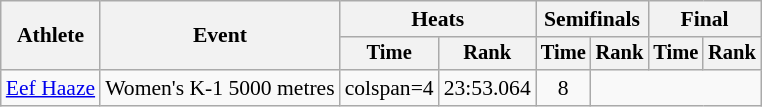<table class="wikitable" style="font-size:90%">
<tr>
<th rowspan=2>Athlete</th>
<th rowspan=2>Event</th>
<th colspan=2>Heats</th>
<th colspan=2>Semifinals</th>
<th colspan=2>Final</th>
</tr>
<tr style="font-size:95%">
<th>Time</th>
<th>Rank</th>
<th>Time</th>
<th>Rank</th>
<th>Time</th>
<th>Rank</th>
</tr>
<tr align=center>
<td align=left><a href='#'>Eef Haaze</a></td>
<td align=left>Women's K-1 5000 metres</td>
<td>colspan=4 </td>
<td>23:53.064</td>
<td>8</td>
</tr>
</table>
